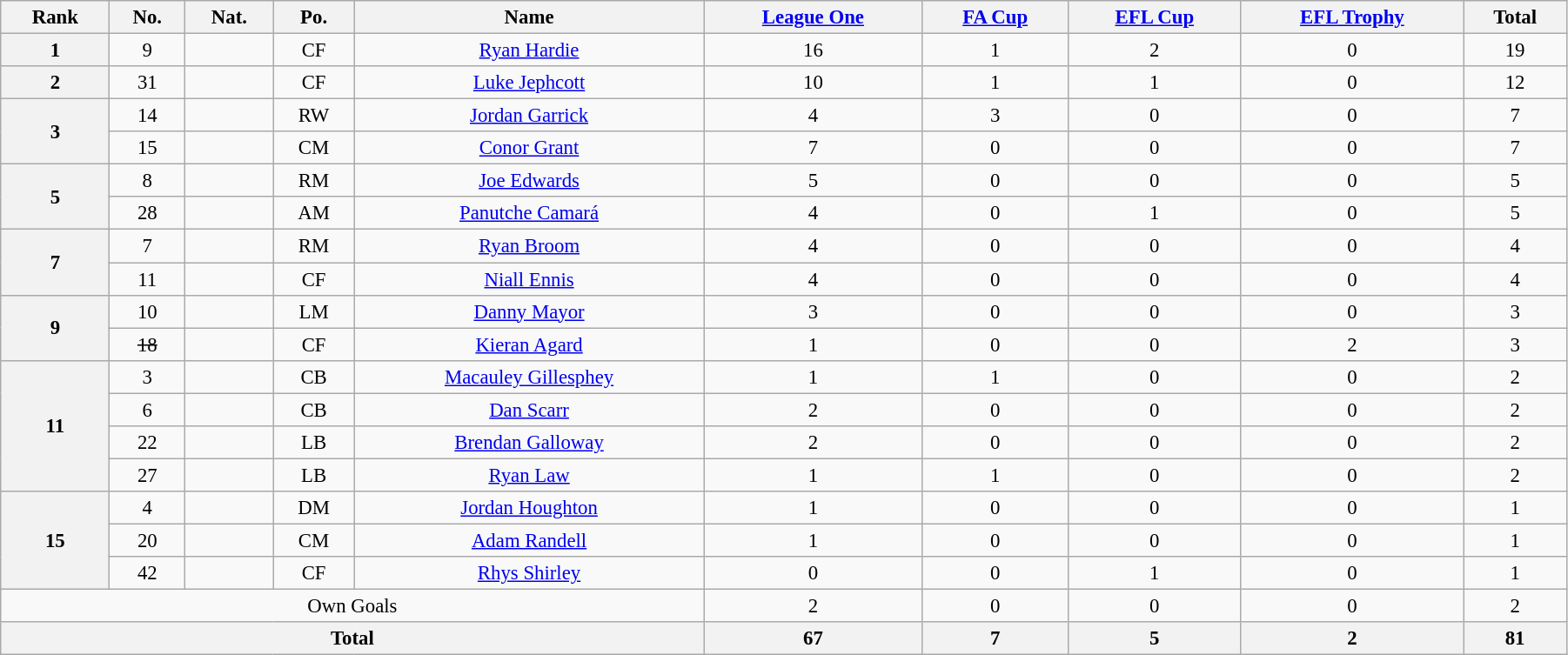<table class="wikitable" style="text-align:center; font-size:95%; width:95%;">
<tr>
<th>Rank</th>
<th>No.</th>
<th>Nat.</th>
<th>Po.</th>
<th>Name</th>
<th><a href='#'>League One</a></th>
<th><a href='#'>FA Cup</a></th>
<th><a href='#'>EFL Cup</a></th>
<th><a href='#'>EFL Trophy</a></th>
<th>Total</th>
</tr>
<tr>
<th rowspan=1>1</th>
<td>9</td>
<td></td>
<td>CF</td>
<td><a href='#'>Ryan Hardie</a></td>
<td>16</td>
<td>1</td>
<td>2</td>
<td>0</td>
<td>19</td>
</tr>
<tr>
<th rowspan=1>2</th>
<td>31</td>
<td></td>
<td>CF</td>
<td><a href='#'>Luke Jephcott</a></td>
<td>10</td>
<td>1</td>
<td>1</td>
<td>0</td>
<td>12</td>
</tr>
<tr>
<th rowspan=2>3</th>
<td>14</td>
<td></td>
<td>RW</td>
<td><a href='#'>Jordan Garrick</a></td>
<td>4</td>
<td>3</td>
<td>0</td>
<td>0</td>
<td>7</td>
</tr>
<tr>
<td>15</td>
<td></td>
<td>CM</td>
<td><a href='#'>Conor Grant</a></td>
<td>7</td>
<td>0</td>
<td>0</td>
<td>0</td>
<td>7</td>
</tr>
<tr>
<th rowspan=2>5</th>
<td>8</td>
<td></td>
<td>RM</td>
<td><a href='#'>Joe Edwards</a></td>
<td>5</td>
<td>0</td>
<td>0</td>
<td>0</td>
<td>5</td>
</tr>
<tr>
<td>28</td>
<td></td>
<td>AM</td>
<td><a href='#'>Panutche Camará</a></td>
<td>4</td>
<td>0</td>
<td>1</td>
<td>0</td>
<td>5</td>
</tr>
<tr>
<th rowspan=2>7</th>
<td>7</td>
<td></td>
<td>RM</td>
<td><a href='#'>Ryan Broom</a></td>
<td>4</td>
<td>0</td>
<td>0</td>
<td>0</td>
<td>4</td>
</tr>
<tr>
<td>11</td>
<td></td>
<td>CF</td>
<td><a href='#'>Niall Ennis</a></td>
<td>4</td>
<td>0</td>
<td>0</td>
<td>0</td>
<td>4</td>
</tr>
<tr>
<th rowspan=2>9</th>
<td>10</td>
<td></td>
<td>LM</td>
<td><a href='#'>Danny Mayor</a></td>
<td>3</td>
<td>0</td>
<td>0</td>
<td>0</td>
<td>3</td>
</tr>
<tr>
<td><s>18</s></td>
<td></td>
<td>CF</td>
<td><a href='#'>Kieran Agard</a></td>
<td>1</td>
<td>0</td>
<td>0</td>
<td>2</td>
<td>3</td>
</tr>
<tr>
<th rowspan=4>11</th>
<td>3</td>
<td></td>
<td>CB</td>
<td><a href='#'>Macauley Gillesphey</a></td>
<td>1</td>
<td>1</td>
<td>0</td>
<td>0</td>
<td>2</td>
</tr>
<tr>
<td>6</td>
<td></td>
<td>CB</td>
<td><a href='#'>Dan Scarr</a></td>
<td>2</td>
<td>0</td>
<td>0</td>
<td>0</td>
<td>2</td>
</tr>
<tr>
<td>22</td>
<td></td>
<td>LB</td>
<td><a href='#'>Brendan Galloway</a></td>
<td>2</td>
<td>0</td>
<td>0</td>
<td>0</td>
<td>2</td>
</tr>
<tr>
<td>27</td>
<td></td>
<td>LB</td>
<td><a href='#'>Ryan Law</a></td>
<td>1</td>
<td>1</td>
<td>0</td>
<td>0</td>
<td>2</td>
</tr>
<tr>
<th rowspan=3>15</th>
<td>4</td>
<td></td>
<td>DM</td>
<td><a href='#'>Jordan Houghton</a></td>
<td>1</td>
<td>0</td>
<td>0</td>
<td>0</td>
<td>1</td>
</tr>
<tr>
<td>20</td>
<td></td>
<td>CM</td>
<td><a href='#'>Adam Randell</a></td>
<td>1</td>
<td>0</td>
<td>0</td>
<td>0</td>
<td>1</td>
</tr>
<tr>
<td>42</td>
<td></td>
<td>CF</td>
<td><a href='#'>Rhys Shirley</a></td>
<td>0</td>
<td>0</td>
<td>1</td>
<td>0</td>
<td>1</td>
</tr>
<tr>
<td colspan=5>Own Goals</td>
<td>2</td>
<td>0</td>
<td>0</td>
<td>0</td>
<td>2</td>
</tr>
<tr>
<th colspan=5>Total</th>
<th>67</th>
<th>7</th>
<th>5</th>
<th>2</th>
<th>81</th>
</tr>
</table>
